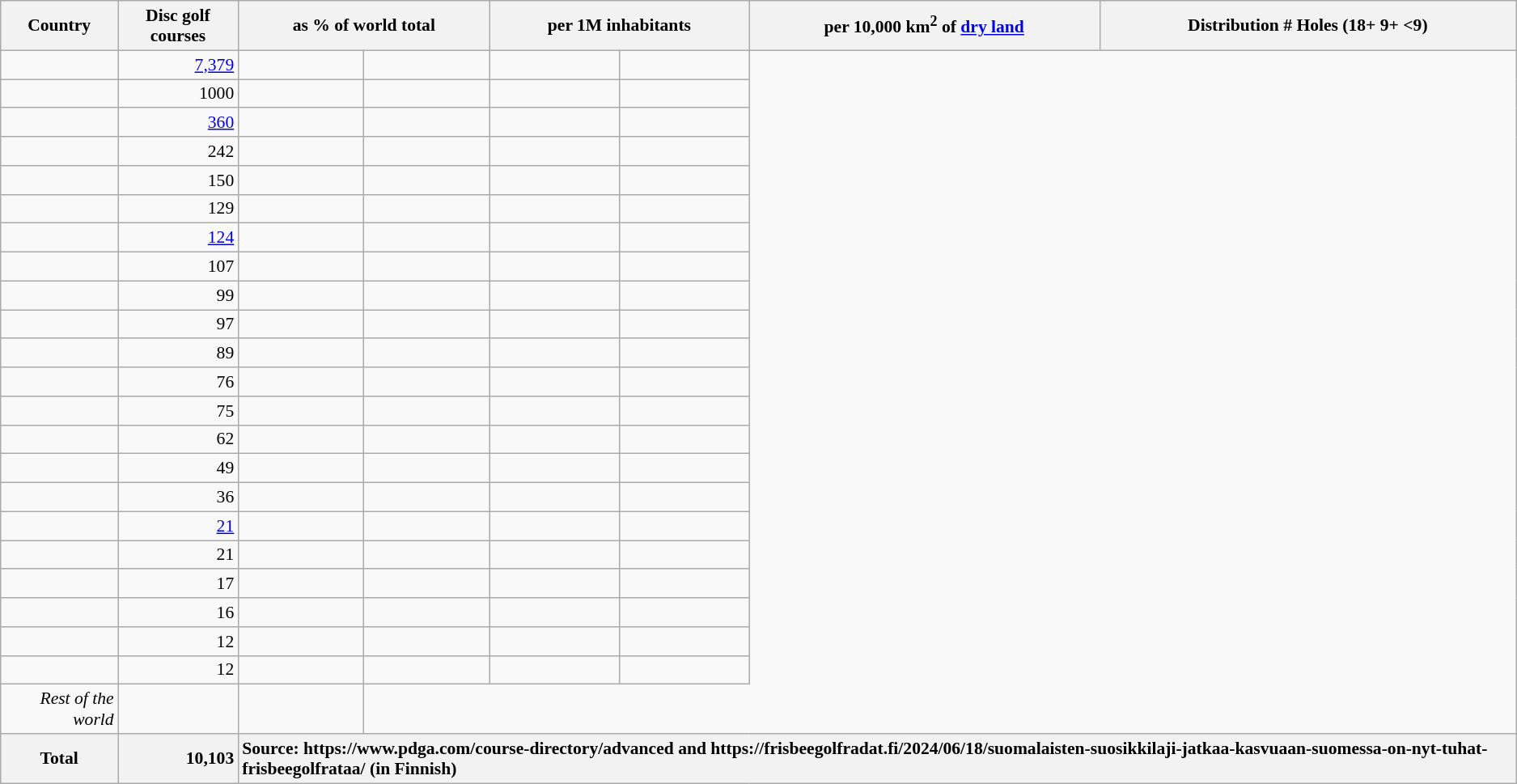<table class="wikitable sortable" style="text-align: right; font-size: 0.90em;">
<tr>
<th>Country</th>
<th>Disc golf courses</th>
<th colspan="2">as % of world total</th>
<th colspan="2">per 1M inhabitants</th>
<th colspan="2">per 10,000 km<sup>2</sup> of <a href='#'>dry land</a></th>
<th>Distribution # Holes (18+ 9+ <9)</th>
</tr>
<tr>
<td></td>
<td><a href='#'>7,379</a></td>
<td></td>
<td></td>
<td></td>
<td></td>
</tr>
<tr>
<td></td>
<td>1000</td>
<td></td>
<td></td>
<td></td>
<td></td>
</tr>
<tr>
<td></td>
<td><a href='#'>360</a></td>
<td></td>
<td></td>
<td></td>
<td></td>
</tr>
<tr>
<td></td>
<td>242</td>
<td></td>
<td></td>
<td></td>
<td></td>
</tr>
<tr>
<td></td>
<td>150</td>
<td></td>
<td></td>
<td></td>
<td></td>
</tr>
<tr>
<td></td>
<td>129</td>
<td></td>
<td></td>
<td></td>
<td></td>
</tr>
<tr>
<td></td>
<td><a href='#'>124</a></td>
<td></td>
<td></td>
<td></td>
<td></td>
</tr>
<tr>
<td></td>
<td>107</td>
<td></td>
<td></td>
<td></td>
<td></td>
</tr>
<tr>
<td></td>
<td>99</td>
<td></td>
<td></td>
<td></td>
<td></td>
</tr>
<tr>
<td></td>
<td>97</td>
<td></td>
<td></td>
<td></td>
<td></td>
</tr>
<tr>
<td></td>
<td>89</td>
<td></td>
<td></td>
<td></td>
<td></td>
</tr>
<tr>
<td></td>
<td>76</td>
<td></td>
<td></td>
<td></td>
<td></td>
</tr>
<tr>
<td></td>
<td>75</td>
<td></td>
<td></td>
<td></td>
<td></td>
</tr>
<tr>
<td></td>
<td>62</td>
<td></td>
<td></td>
<td></td>
<td></td>
</tr>
<tr>
<td></td>
<td>49</td>
<td></td>
<td></td>
<td></td>
<td></td>
</tr>
<tr>
<td></td>
<td>36</td>
<td></td>
<td></td>
<td></td>
<td></td>
</tr>
<tr>
<td></td>
<td><a href='#'>21</a></td>
<td></td>
<td></td>
<td></td>
<td></td>
</tr>
<tr>
<td></td>
<td>21</td>
<td></td>
<td></td>
<td></td>
<td></td>
</tr>
<tr>
<td></td>
<td>17</td>
<td></td>
<td></td>
<td></td>
<td></td>
</tr>
<tr>
<td></td>
<td>16</td>
<td></td>
<td></td>
<td></td>
<td></td>
</tr>
<tr>
<td></td>
<td>12</td>
<td></td>
<td></td>
<td></td>
<td></td>
</tr>
<tr>
<td></td>
<td>12</td>
<td></td>
<td></td>
<td></td>
<td></td>
</tr>
<tr>
<td><em>Rest of the world</em></td>
<td></td>
<td></td>
</tr>
<tr>
<th>Total</th>
<th style="text-align:right;">10,103</th>
<th colspan="7" style="text-align:left;">Source: https://www.pdga.com/course-directory/advanced and https://frisbeegolfradat.fi/2024/06/18/suomalaisten-suosikkilaji-jatkaa-kasvuaan-suomessa-on-nyt-tuhat-frisbeegolfrataa/ (in Finnish)</th>
</tr>
</table>
